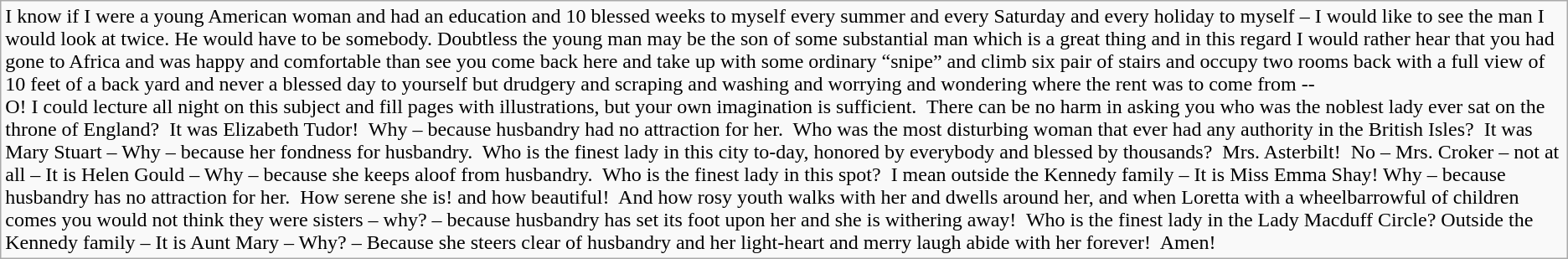<table class="wikitable">
<tr>
<td>I know if I were a young American woman and had an education and 10 blessed weeks to myself every summer and every Saturday and every holiday to myself – I would like to see the man I would look at twice. He would have to be somebody. Doubtless the young man may be the son of some substantial man which is a great thing and in this regard I would rather hear that you had gone to Africa and was happy and comfortable than see you come back here and take up with some ordinary “snipe” and climb six pair of stairs and occupy two rooms back with a full view of 10 feet of a back yard and never a blessed day to yourself but drudgery and scraping and washing and worrying and wondering where the rent was to come from --<br>O! I could lecture all night on this subject and fill pages with illustrations, but your own imagination is sufficient.  There can be no harm in asking you who was the noblest lady ever sat on the throne of England?  It was Elizabeth Tudor!  Why – because husbandry had no attraction for her.  Who was the most disturbing woman that ever had any authority in the British Isles?  It was Mary Stuart – Why – because her fondness for husbandry.  Who is the finest lady in this city to-day, honored by everybody and blessed by thousands?  Mrs. Asterbilt!  No – Mrs. Croker – not at all – It is Helen Gould – Why – because she keeps aloof from husbandry.  Who is the finest lady in this spot?  I mean outside the Kennedy family – It is Miss Emma Shay! Why – because husbandry has no attraction for her.  How serene she is! and how beautiful!  And how rosy youth walks with her and dwells around her, and when Loretta with a wheelbarrowful of children comes you would not think they were sisters – why? – because husbandry has set its foot upon her and she is withering away!  Who is the finest lady in the Lady Macduff Circle? Outside the Kennedy family – It is Aunt Mary – Why? – Because she steers clear of husbandry and her light-heart and merry laugh abide with her forever!  Amen!</td>
</tr>
</table>
